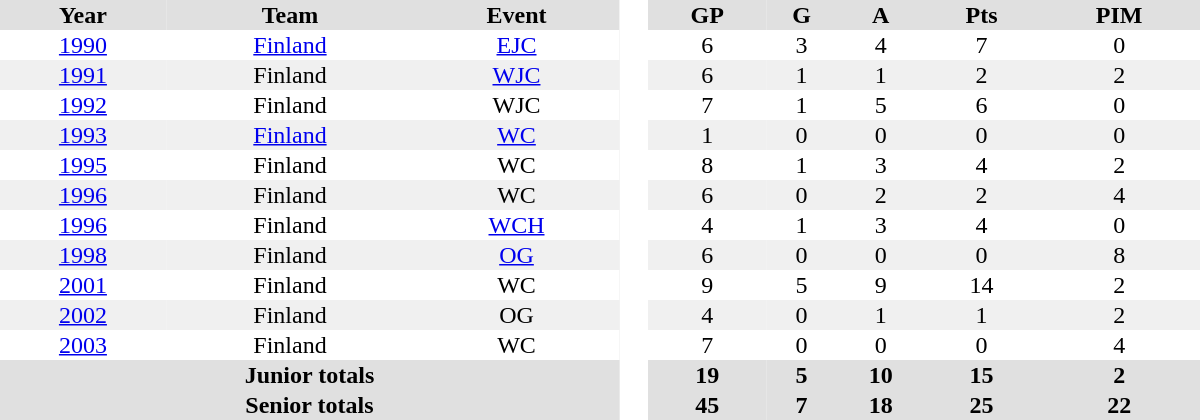<table border="0" cellpadding="1" cellspacing="0" style="text-align:center; width:50em">
<tr ALIGN="center" bgcolor="#e0e0e0">
<th>Year</th>
<th>Team</th>
<th>Event</th>
<th rowspan="99" bgcolor="#ffffff"> </th>
<th>GP</th>
<th>G</th>
<th>A</th>
<th>Pts</th>
<th>PIM</th>
</tr>
<tr>
<td><a href='#'>1990</a></td>
<td><a href='#'>Finland</a></td>
<td><a href='#'>EJC</a></td>
<td>6</td>
<td>3</td>
<td>4</td>
<td>7</td>
<td>0</td>
</tr>
<tr bgcolor="#f0f0f0">
<td><a href='#'>1991</a></td>
<td>Finland</td>
<td><a href='#'>WJC</a></td>
<td>6</td>
<td>1</td>
<td>1</td>
<td>2</td>
<td>2</td>
</tr>
<tr>
<td><a href='#'>1992</a></td>
<td>Finland</td>
<td>WJC</td>
<td>7</td>
<td>1</td>
<td>5</td>
<td>6</td>
<td>0</td>
</tr>
<tr bgcolor="#f0f0f0">
<td><a href='#'>1993</a></td>
<td><a href='#'>Finland</a></td>
<td><a href='#'>WC</a></td>
<td>1</td>
<td>0</td>
<td>0</td>
<td>0</td>
<td>0</td>
</tr>
<tr>
<td><a href='#'>1995</a></td>
<td>Finland</td>
<td>WC</td>
<td>8</td>
<td>1</td>
<td>3</td>
<td>4</td>
<td>2</td>
</tr>
<tr bgcolor="#f0f0f0">
<td><a href='#'>1996</a></td>
<td>Finland</td>
<td>WC</td>
<td>6</td>
<td>0</td>
<td>2</td>
<td>2</td>
<td>4</td>
</tr>
<tr>
<td><a href='#'>1996</a></td>
<td>Finland</td>
<td><a href='#'>WCH</a></td>
<td>4</td>
<td>1</td>
<td>3</td>
<td>4</td>
<td>0</td>
</tr>
<tr bgcolor="#f0f0f0">
<td><a href='#'>1998</a></td>
<td>Finland</td>
<td><a href='#'>OG</a></td>
<td>6</td>
<td>0</td>
<td>0</td>
<td>0</td>
<td>8</td>
</tr>
<tr>
<td><a href='#'>2001</a></td>
<td>Finland</td>
<td>WC</td>
<td>9</td>
<td>5</td>
<td>9</td>
<td>14</td>
<td>2</td>
</tr>
<tr bgcolor="#f0f0f0">
<td><a href='#'>2002</a></td>
<td>Finland</td>
<td>OG</td>
<td>4</td>
<td>0</td>
<td>1</td>
<td>1</td>
<td>2</td>
</tr>
<tr>
<td><a href='#'>2003</a></td>
<td>Finland</td>
<td>WC</td>
<td>7</td>
<td>0</td>
<td>0</td>
<td>0</td>
<td>4</td>
</tr>
<tr bgcolor="#e0e0e0">
<th colspan=3>Junior totals</th>
<th>19</th>
<th>5</th>
<th>10</th>
<th>15</th>
<th>2</th>
</tr>
<tr bgcolor="#e0e0e0">
<th colspan=3>Senior totals</th>
<th>45</th>
<th>7</th>
<th>18</th>
<th>25</th>
<th>22</th>
</tr>
</table>
